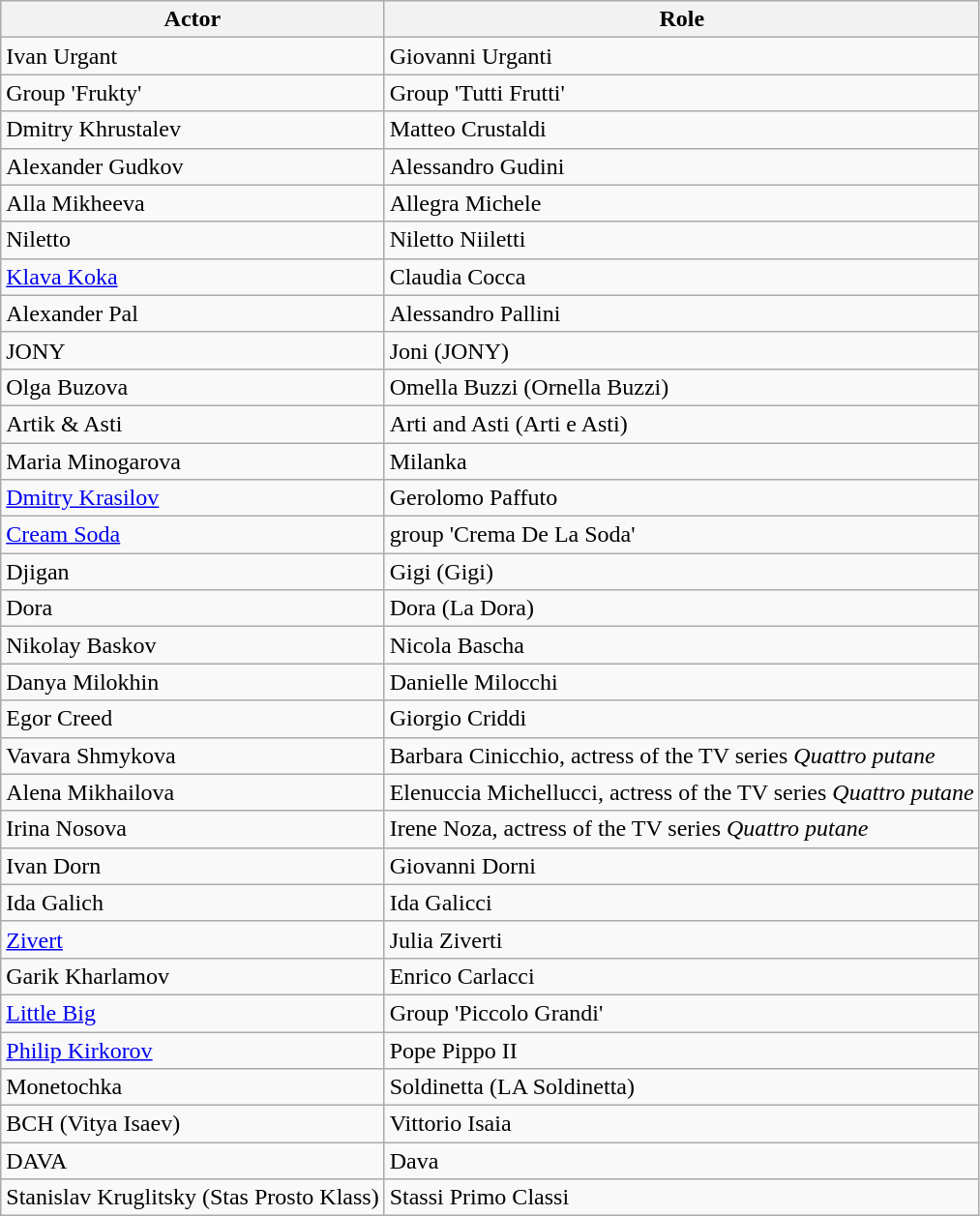<table class="wikitable">
<tr>
<th>Actor</th>
<th>Role</th>
</tr>
<tr>
<td>Ivan Urgant</td>
<td>Giovanni Urganti</td>
</tr>
<tr>
<td>Group 'Frukty'</td>
<td>Group 'Tutti Frutti'</td>
</tr>
<tr>
<td>Dmitry Khrustalev</td>
<td>Matteo Crustaldi</td>
</tr>
<tr>
<td>Alexander Gudkov</td>
<td>Alessandro Gudini</td>
</tr>
<tr>
<td>Alla Mikheeva</td>
<td>Allegra Michele</td>
</tr>
<tr>
<td>Niletto</td>
<td>Niletto Niiletti</td>
</tr>
<tr>
<td><a href='#'>Klava Koka</a></td>
<td>Claudia Cocca</td>
</tr>
<tr>
<td>Alexander Pal</td>
<td>Alessandro Pallini</td>
</tr>
<tr>
<td>JONY</td>
<td>Joni (JONY)</td>
</tr>
<tr>
<td>Olga Buzova</td>
<td>Omella Buzzi (Ornella Buzzi)</td>
</tr>
<tr>
<td>Artik & Asti</td>
<td>Arti and Asti (Arti e Asti)</td>
</tr>
<tr>
<td>Maria Minogarova</td>
<td>Milanka</td>
</tr>
<tr>
<td><a href='#'>Dmitry Krasilov</a></td>
<td>Gerolomo Paffuto</td>
</tr>
<tr>
<td><a href='#'>Cream Soda</a></td>
<td>group 'Crema De La Soda'</td>
</tr>
<tr>
<td>Djigan</td>
<td>Gigi (Gigi)</td>
</tr>
<tr>
<td>Dora</td>
<td>Dora (La Dora)</td>
</tr>
<tr>
<td>Nikolay Baskov</td>
<td>Nicola Bascha</td>
</tr>
<tr>
<td>Danya Milokhin</td>
<td>Danielle Milocchi</td>
</tr>
<tr>
<td>Egor Creed</td>
<td>Giorgio Criddi</td>
</tr>
<tr>
<td>Vavara Shmykova</td>
<td>Barbara Cinicchio, actress of the TV series <em>Quattro putane</em></td>
</tr>
<tr>
<td>Alena Mikhailova</td>
<td>Elenuccia Michellucci, actress of the TV series <em>Quattro putane</em></td>
</tr>
<tr>
<td>Irina Nosova</td>
<td>Irene Noza, actress of the TV series <em>Quattro putane</em></td>
</tr>
<tr>
<td>Ivan Dorn</td>
<td>Giovanni Dorni</td>
</tr>
<tr>
<td>Ida Galich</td>
<td>Ida Galicci</td>
</tr>
<tr>
<td><a href='#'>Zivert</a></td>
<td>Julia Ziverti</td>
</tr>
<tr>
<td>Garik Kharlamov</td>
<td>Enrico Carlacci</td>
</tr>
<tr>
<td><a href='#'>Little Big</a></td>
<td>Group 'Piccolo Grandi'</td>
</tr>
<tr>
<td><a href='#'>Philip Kirkorov</a></td>
<td>Pope Pippo II</td>
</tr>
<tr>
<td>Monetochka</td>
<td>Soldinetta (LA Soldinetta)</td>
</tr>
<tr>
<td>BCH (Vitya Isaev)</td>
<td>Vittorio Isaia</td>
</tr>
<tr>
<td>DAVA</td>
<td>Dava</td>
</tr>
<tr>
<td>Stanislav Kruglitsky (Stas Prosto Klass)</td>
<td>Stassi Primo Classi</td>
</tr>
</table>
